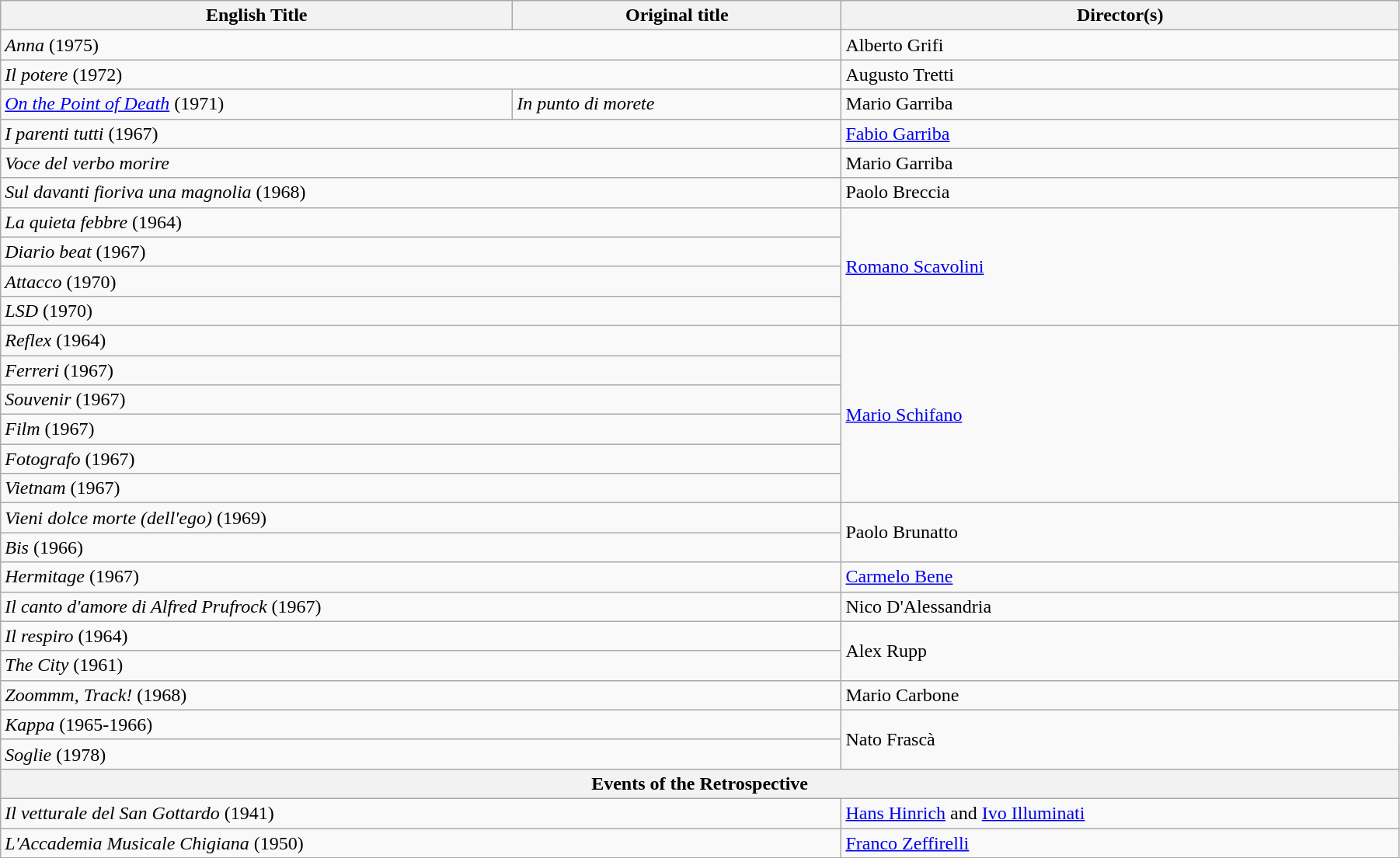<table class="wikitable" style="width:95%; margin-bottom:0px">
<tr>
<th>English Title</th>
<th>Original title</th>
<th>Director(s)</th>
</tr>
<tr>
<td colspan="2"><em>Anna</em> (1975)</td>
<td>Alberto Grifi</td>
</tr>
<tr>
<td colspan="2"><em>Il potere</em> (1972)</td>
<td>Augusto Tretti</td>
</tr>
<tr>
<td><em><a href='#'>On the Point of Death</a></em> (1971)</td>
<td><em>In punto di morete</em></td>
<td>Mario Garriba</td>
</tr>
<tr>
<td colspan="2"><em>I parenti tutti</em> (1967)</td>
<td><a href='#'>Fabio Garriba</a></td>
</tr>
<tr>
<td colspan="2"><em>Voce del verbo morire</em></td>
<td>Mario Garriba</td>
</tr>
<tr>
<td colspan="2"><em>Sul davanti fioriva una magnolia</em> (1968)</td>
<td>Paolo Breccia</td>
</tr>
<tr>
<td colspan="2"><em>La quieta febbre</em> (1964)</td>
<td rowspan="4"><a href='#'>Romano Scavolini</a></td>
</tr>
<tr>
<td colspan="2"><em>Diario beat</em> (1967)</td>
</tr>
<tr>
<td colspan="2"><em>Attacco</em> (1970)</td>
</tr>
<tr>
<td colspan="2"><em>LSD</em> (1970)</td>
</tr>
<tr>
<td colspan="2"><em>Reflex</em> (1964)</td>
<td rowspan="6"><a href='#'>Mario Schifano</a></td>
</tr>
<tr>
<td colspan="2"><em>Ferreri</em> (1967)</td>
</tr>
<tr>
<td colspan="2"><em>Souvenir</em> (1967)</td>
</tr>
<tr>
<td colspan="2"><em>Film</em> (1967)</td>
</tr>
<tr>
<td colspan="2"><em>Fotografo</em> (1967)</td>
</tr>
<tr>
<td colspan="2"><em>Vietnam</em> (1967)</td>
</tr>
<tr>
<td colspan="2"><em>Vieni dolce morte (dell'ego)</em> (1969)</td>
<td rowspan="2">Paolo Brunatto</td>
</tr>
<tr>
<td colspan="2"><em>Bis</em> (1966)</td>
</tr>
<tr>
<td colspan="2"><em>Hermitage</em> (1967)</td>
<td><a href='#'>Carmelo Bene</a></td>
</tr>
<tr>
<td colspan="2"><em>Il canto d'amore di Alfred Prufrock</em> (1967)</td>
<td>Nico D'Alessandria</td>
</tr>
<tr>
<td colspan="2"><em>Il respiro</em> (1964)</td>
<td rowspan="2">Alex Rupp</td>
</tr>
<tr>
<td colspan="2"><em>The City</em> (1961)</td>
</tr>
<tr>
<td colspan="2"><em>Zoommm, Track!</em> (1968)</td>
<td>Mario Carbone</td>
</tr>
<tr>
<td colspan="2"><em>Kappa</em> (1965-1966)</td>
<td rowspan="2">Nato Frascà</td>
</tr>
<tr>
<td colspan="2"><em>Soglie</em> (1978)</td>
</tr>
<tr>
<th colspan="3">Events of the Retrospective</th>
</tr>
<tr>
<td colspan="2"><em>Il vetturale del San Gottardo</em> (1941)</td>
<td><a href='#'>Hans Hinrich</a> and <a href='#'>Ivo Illuminati</a></td>
</tr>
<tr>
<td colspan="2"><em>L'Accademia Musicale Chigiana</em> (1950)</td>
<td><a href='#'>Franco Zeffirelli</a></td>
</tr>
</table>
